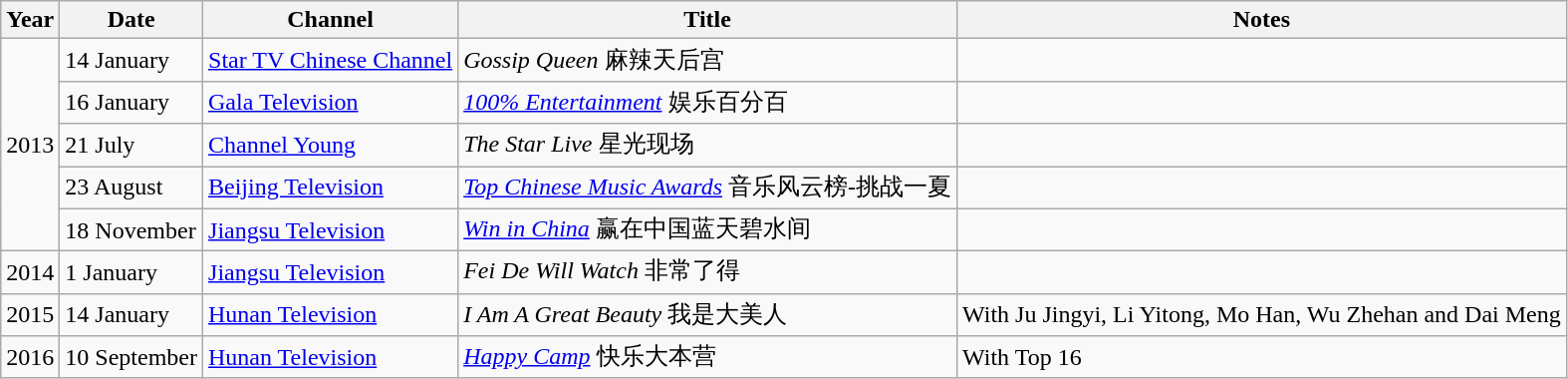<table class="wikitable">
<tr>
<th>Year</th>
<th>Date</th>
<th>Channel</th>
<th>Title</th>
<th>Notes</th>
</tr>
<tr>
<td rowspan="5">2013</td>
<td>14 January</td>
<td><a href='#'>Star TV Chinese Channel</a></td>
<td><em>Gossip Queen</em> 麻辣天后宫</td>
<td></td>
</tr>
<tr>
<td>16 January</td>
<td><a href='#'>Gala Television</a></td>
<td><em><a href='#'>100% Entertainment</a></em> 娱乐百分百</td>
<td></td>
</tr>
<tr>
<td>21 July</td>
<td><a href='#'>Channel Young</a></td>
<td><em>The Star Live</em> 星光现场</td>
<td></td>
</tr>
<tr>
<td>23 August</td>
<td><a href='#'>Beijing Television</a></td>
<td><em><a href='#'>Top Chinese Music Awards</a></em> 音乐风云榜-挑战一夏</td>
<td></td>
</tr>
<tr>
<td>18 November</td>
<td><a href='#'>Jiangsu Television</a></td>
<td><em><a href='#'>Win in China</a></em> 赢在中国蓝天碧水间</td>
<td></td>
</tr>
<tr>
<td>2014</td>
<td>1 January</td>
<td><a href='#'>Jiangsu Television</a></td>
<td><em>Fei De Will Watch</em> 非常了得</td>
<td></td>
</tr>
<tr>
<td>2015</td>
<td>14 January</td>
<td><a href='#'>Hunan Television</a></td>
<td><em>I Am A Great Beauty</em> 我是大美人</td>
<td>With Ju Jingyi, Li Yitong, Mo Han, Wu Zhehan and Dai Meng</td>
</tr>
<tr>
<td>2016</td>
<td>10 September</td>
<td><a href='#'>Hunan Television</a></td>
<td><em><a href='#'>Happy Camp</a></em> 快乐大本营</td>
<td>With Top 16</td>
</tr>
</table>
